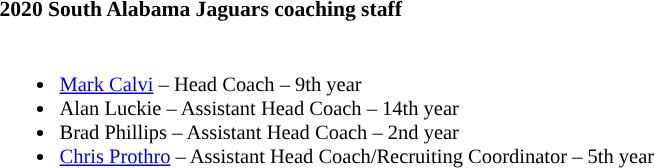<table class="toccolours" style="text-align: left; font-size:90%;">
<tr>
<th colspan="9">2020 South Alabama Jaguars coaching staff</th>
</tr>
<tr>
<td style="font-size: 95%;" valign="top"><br><ul><li><a href='#'>Mark Calvi</a> – Head Coach – 9th year</li><li>Alan Luckie – Assistant Head Coach – 14th year</li><li>Brad Phillips – Assistant Head Coach – 2nd year</li><li><a href='#'>Chris Prothro</a> – Assistant Head Coach/Recruiting Coordinator – 5th year</li></ul></td>
</tr>
</table>
